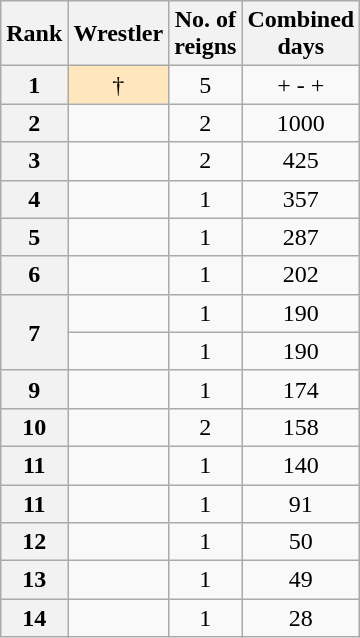<table class="wikitable sortable" style="text-align: center">
<tr>
<th>Rank</th>
<th>Wrestler</th>
<th>No. of<br>reigns</th>
<th>Combined<br>days</th>
</tr>
<tr>
<th>1</th>
<td style="background:#ffe6bd;"> †</td>
<td>5</td>
<td>+ - +</td>
</tr>
<tr>
<th>2</th>
<td></td>
<td>2</td>
<td>1000</td>
</tr>
<tr>
<th>3</th>
<td></td>
<td>2</td>
<td>425</td>
</tr>
<tr>
<th>4</th>
<td></td>
<td>1</td>
<td>357</td>
</tr>
<tr>
<th>5</th>
<td></td>
<td>1</td>
<td>287</td>
</tr>
<tr>
<th>6</th>
<td></td>
<td>1</td>
<td>202</td>
</tr>
<tr>
<th rowspan=2>7</th>
<td></td>
<td>1</td>
<td>190</td>
</tr>
<tr>
<td></td>
<td>1</td>
<td>190</td>
</tr>
<tr>
<th>9</th>
<td></td>
<td>1</td>
<td>174</td>
</tr>
<tr>
<th>10</th>
<td></td>
<td>2</td>
<td>158</td>
</tr>
<tr>
<th>11</th>
<td></td>
<td>1</td>
<td>140</td>
</tr>
<tr>
<th>11</th>
<td></td>
<td>1</td>
<td>91</td>
</tr>
<tr>
<th>12</th>
<td></td>
<td>1</td>
<td>50</td>
</tr>
<tr>
<th>13</th>
<td></td>
<td>1</td>
<td>49</td>
</tr>
<tr>
<th>14</th>
<td></td>
<td>1</td>
<td>28</td>
</tr>
</table>
